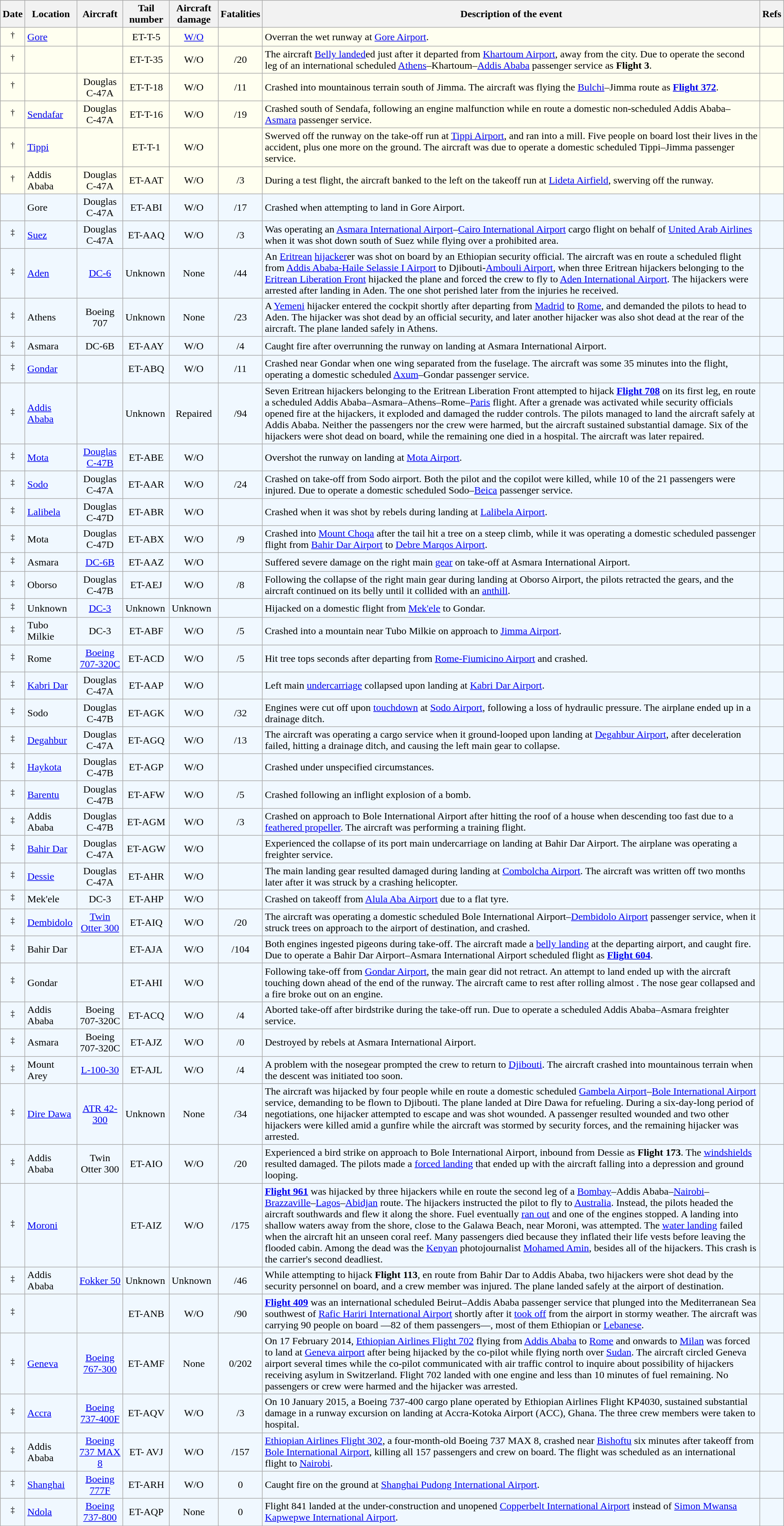<table class="wikitable sortable">
<tr>
<th>Date</th>
<th style="width:75px;">Location</th>
<th>Aircraft</th>
<th>Tail number</th>
<th>Aircraft damage</th>
<th>Fatalities</th>
<th class="unsortable">Description of the event</th>
<th class="unsortable">Refs</th>
</tr>
<tr style="background:ivory;">
<td align=center> <sup>†</sup></td>
<td><a href='#'>Gore</a></td>
<td align=center></td>
<td align=center>ET-T-5</td>
<td align=center><a href='#'>W/O</a></td>
<td align=center></td>
<td>Overran the wet runway at <a href='#'>Gore Airport</a>.</td>
<td align=center></td>
</tr>
<tr style="background:ivory;">
<td align=center> <sup>†</sup></td>
<td></td>
<td align=center></td>
<td align=center>ET-T-35</td>
<td align=center>W/O</td>
<td align=center>/20</td>
<td>The aircraft <a href='#'>Belly landed</a>ed just after it departed from <a href='#'>Khartoum Airport</a>,  away from the city. Due to operate the second leg of an international scheduled <a href='#'>Athens</a>–Khartoum–<a href='#'>Addis Ababa</a> passenger service as <strong>Flight 3</strong>.</td>
<td align=center></td>
</tr>
<tr style="background:ivory;">
<td align=center> <sup>†</sup></td>
<td></td>
<td align=center>Douglas C-47A</td>
<td align=center>ET-T-18</td>
<td align=center>W/O</td>
<td align=center>/11</td>
<td>Crashed into mountainous terrain  south of Jimma. The aircraft was flying the <a href='#'>Bulchi</a>–Jimma route as <strong><a href='#'>Flight 372</a></strong>.</td>
<td align=center></td>
</tr>
<tr style="background:ivory;">
<td align=center> <sup>†</sup></td>
<td><a href='#'>Sendafar</a></td>
<td align=center>Douglas C-47A</td>
<td align=center>ET-T-16</td>
<td align=center>W/O</td>
<td align=center>/19</td>
<td>Crashed south of Sendafa, following an engine malfunction while en route a domestic non-scheduled Addis Ababa–<a href='#'>Asmara</a> passenger service.</td>
<td align=center></td>
</tr>
<tr style="background:ivory;">
<td align=center> <sup>†</sup></td>
<td><a href='#'>Tippi</a></td>
<td align=center></td>
<td align=center>ET-T-1</td>
<td align=center>W/O</td>
<td align=center></td>
<td>Swerved off the runway on the take-off run at <a href='#'>Tippi Airport</a>, and ran into a mill. Five people on board lost their lives in the accident, plus one more on the ground. The aircraft was due to operate a domestic scheduled Tippi–Jimma passenger service.</td>
<td align=center></td>
</tr>
<tr style="background:ivory;">
<td align=center> <sup>†</sup></td>
<td>Addis Ababa</td>
<td align=center>Douglas C-47A</td>
<td align=center>ET-AAT</td>
<td align=center>W/O</td>
<td align=center>/3</td>
<td>During a test flight, the aircraft banked to the left on the takeoff run at <a href='#'>Lideta Airfield</a>, swerving off the runway.</td>
<td align=center></td>
</tr>
<tr style="background:#f0f8ff;">
<td align=center></td>
<td>Gore</td>
<td align=center>Douglas C-47A</td>
<td align=center>ET-ABI</td>
<td align=center>W/O</td>
<td align=center>/17</td>
<td>Crashed when attempting to land in Gore Airport.</td>
<td align=center></td>
</tr>
<tr style="background:#f0f8ff;">
<td align=center> <sup>‡</sup></td>
<td><a href='#'>Suez</a></td>
<td align=center>Douglas C-47A</td>
<td align=center>ET-AAQ</td>
<td align=center>W/O</td>
<td align=center>/3</td>
<td>Was operating an <a href='#'>Asmara International Airport</a>–<a href='#'>Cairo International Airport</a> cargo flight on behalf of <a href='#'>United Arab Airlines</a> when it was shot down  south of Suez while flying over a prohibited area.</td>
<td align=center></td>
</tr>
<tr style="background:#f0f8ff;">
<td align=center> <sup>‡</sup></td>
<td><a href='#'>Aden</a></td>
<td align=center><a href='#'>DC-6</a></td>
<td>Unknown</td>
<td align=center>None</td>
<td align=center>/44</td>
<td>An <a href='#'>Eritrean</a> <a href='#'>hijacker</a>er was shot on board by an Ethiopian security official. The aircraft was en route a scheduled flight from <a href='#'>Addis Ababa-Haile Selassie I Airport</a> to Djibouti-<a href='#'>Ambouli Airport</a>, when three Eritrean hijackers belonging to the <a href='#'>Eritrean Liberation Front</a> hijacked the plane and forced the crew to fly to <a href='#'>Aden International Airport</a>. The hijackers were arrested after landing in Aden. The one shot perished later from the injuries he received.</td>
<td align=center></td>
</tr>
<tr style="background:#f0f8ff;">
<td align=center> <sup>‡</sup></td>
<td>Athens</td>
<td align=center>Boeing 707</td>
<td>Unknown</td>
<td align=center>None</td>
<td align=center>/23</td>
<td>A <a href='#'>Yemeni</a> hijacker entered the cockpit shortly after departing from <a href='#'>Madrid</a> to <a href='#'>Rome</a>, and demanded the pilots to head to Aden. The hijacker was shot dead by an official security, and later another hijacker was also shot dead at the rear of the aircraft. The plane landed safely in Athens.</td>
<td align=center></td>
</tr>
<tr style="background:#f0f8ff;">
<td align=center> <sup>‡</sup></td>
<td>Asmara</td>
<td align=center>DC-6B</td>
<td align=center>ET-AAY</td>
<td align=center>W/O</td>
<td align=center>/4</td>
<td>Caught fire after overrunning the runway on landing at Asmara International Airport.</td>
<td align=center></td>
</tr>
<tr style="background:#f0f8ff;">
<td align=center> <sup>‡</sup></td>
<td><a href='#'>Gondar</a></td>
<td align=center></td>
<td align=center>ET-ABQ</td>
<td align=center>W/O</td>
<td align=center>/11</td>
<td>Crashed near Gondar when one wing separated from the fuselage. The aircraft was some 35 minutes into the flight, operating a domestic scheduled <a href='#'>Axum</a>–Gondar passenger service.</td>
<td align=center></td>
</tr>
<tr style="background:#f0f8ff;">
<td align=center> <sup>‡</sup></td>
<td><a href='#'>Addis Ababa</a></td>
<td align=center></td>
<td>Unknown</td>
<td align=center>Repaired</td>
<td align=center>/94</td>
<td>Seven Eritrean hijackers belonging to the Eritrean Liberation Front attempted to hijack <strong><a href='#'>Flight 708</a></strong> on its first leg, en route a scheduled Addis Ababa–Asmara–Athens–Rome–<a href='#'>Paris</a> flight. After a grenade was activated while security officials opened fire at the hijackers, it exploded and damaged the rudder controls. The pilots managed to land the aircraft safely at Addis Ababa. Neither the passengers nor the crew were harmed, but the aircraft sustained substantial damage. Six of the hijackers were shot dead on board, while the remaining one died in a hospital. The aircraft was later repaired.</td>
<td align=center></td>
</tr>
<tr style="background:#f0f8ff;">
<td align=center> <sup>‡</sup></td>
<td><a href='#'>Mota</a></td>
<td align=center><a href='#'>Douglas C-47B</a></td>
<td align=center>ET-ABE</td>
<td align=center>W/O</td>
<td align=center></td>
<td>Overshot the runway on landing at <a href='#'>Mota Airport</a>.</td>
<td align=center></td>
</tr>
<tr style="background:#f0f8ff;">
<td align=center> <sup>‡</sup></td>
<td><a href='#'>Sodo</a></td>
<td align=center>Douglas C-47A</td>
<td align=center>ET-AAR</td>
<td align=center>W/O</td>
<td align=center>/24</td>
<td>Crashed on take-off from Sodo airport. Both the pilot and the copilot were killed, while 10 of the 21 passengers were injured. Due to operate a domestic scheduled Sodo–<a href='#'>Beica</a> passenger service.</td>
<td align=center></td>
</tr>
<tr style="background:#f0f8ff;">
<td align=center> <sup>‡</sup></td>
<td><a href='#'>Lalibela</a></td>
<td align=center>Douglas C-47D</td>
<td align=center>ET-ABR</td>
<td align=center>W/O</td>
<td align=center></td>
<td>Crashed when it was shot by rebels during landing at <a href='#'>Lalibela Airport</a>.</td>
<td align=center></td>
</tr>
<tr style="background:#f0f8ff;">
<td align=center> <sup>‡</sup></td>
<td>Mota</td>
<td align=center>Douglas C-47D</td>
<td align=center>ET-ABX</td>
<td align=center>W/O</td>
<td align=center>/9</td>
<td>Crashed into <a href='#'>Mount Choqa</a> after the tail hit a tree on a steep climb, while it was operating a domestic scheduled passenger flight from <a href='#'>Bahir Dar Airport</a> to <a href='#'>Debre Marqos Airport</a>.</td>
<td align=center></td>
</tr>
<tr style="background:#f0f8ff;">
<td align=center> <sup>‡</sup></td>
<td>Asmara</td>
<td align=center><a href='#'>DC-6B</a></td>
<td align=center>ET-AAZ</td>
<td align=center>W/O</td>
<td align=center></td>
<td>Suffered severe damage on the right main <a href='#'>gear</a> on take-off at Asmara International Airport.</td>
<td align=center></td>
</tr>
<tr style="background:#f0f8ff;">
<td align=center> <sup>‡</sup></td>
<td>Oborso</td>
<td align=center>Douglas C-47B</td>
<td align=center>ET-AEJ</td>
<td align=center>W/O</td>
<td align=center>/8</td>
<td>Following the collapse of the right main gear during landing at Oborso Airport, the pilots retracted the gears, and the aircraft continued on its belly until it collided with an <a href='#'>anthill</a>.</td>
<td align=center></td>
</tr>
<tr style="background:#f0f8ff;">
<td align=center> <sup>‡</sup></td>
<td>Unknown</td>
<td align=center><a href='#'>DC-3</a></td>
<td>Unknown</td>
<td>Unknown</td>
<td align=center></td>
<td>Hijacked on a domestic flight from <a href='#'>Mek'ele</a> to Gondar.</td>
<td align=center></td>
</tr>
<tr style="background:#f0f8ff;">
<td align=center> <sup>‡</sup></td>
<td>Tubo Milkie</td>
<td align=center>DC-3</td>
<td align=center>ET-ABF</td>
<td align=center>W/O</td>
<td align=center>/5</td>
<td>Crashed into a mountain near Tubo Milkie on approach to <a href='#'>Jimma Airport</a>.</td>
<td align=center></td>
</tr>
<tr style="background:#f0f8ff;">
<td align=center> <sup>‡</sup></td>
<td>Rome</td>
<td align=center><a href='#'>Boeing 707-320C</a></td>
<td align=center>ET-ACD</td>
<td align=center>W/O</td>
<td align=center>/5</td>
<td>Hit tree tops seconds after departing from <a href='#'>Rome-Fiumicino Airport</a> and crashed.</td>
<td align=center></td>
</tr>
<tr style="background:#f0f8ff;">
<td align=center> <sup>‡</sup></td>
<td><a href='#'>Kabri Dar</a></td>
<td align=center>Douglas C-47A</td>
<td align=center>ET-AAP</td>
<td align=center>W/O</td>
<td align=center></td>
<td>Left main <a href='#'>undercarriage</a> collapsed upon landing at <a href='#'>Kabri Dar Airport</a>.</td>
<td align=center></td>
</tr>
<tr style="background:#f0f8ff;">
<td align=center> <sup>‡</sup></td>
<td>Sodo</td>
<td align=center>Douglas C-47B</td>
<td align=center>ET-AGK</td>
<td align=center>W/O</td>
<td align=center>/32</td>
<td>Engines were cut off upon <a href='#'>touchdown</a> at <a href='#'>Sodo Airport</a>, following a loss of hydraulic pressure. The airplane ended up in a drainage ditch.</td>
<td align=center></td>
</tr>
<tr style="background:#f0f8ff;">
<td align=center> <sup>‡</sup></td>
<td><a href='#'>Degahbur</a></td>
<td align=center>Douglas C-47A</td>
<td align=center>ET-AGQ</td>
<td align=center>W/O</td>
<td align=center>/13</td>
<td>The aircraft was operating a cargo service when it ground-looped upon landing at <a href='#'>Degahbur Airport</a>, after deceleration failed, hitting a drainage ditch, and causing the left main gear to collapse.</td>
<td align=center></td>
</tr>
<tr style="background:#f0f8ff;">
<td align=center> <sup>‡</sup></td>
<td><a href='#'>Haykota</a></td>
<td align=center>Douglas C-47B</td>
<td align=center>ET-AGP</td>
<td align=center>W/O</td>
<td align=center></td>
<td>Crashed under unspecified circumstances.</td>
<td align=center></td>
</tr>
<tr style="background:#f0f8ff;">
<td align=center> <sup>‡</sup></td>
<td><a href='#'>Barentu</a></td>
<td align=center>Douglas C-47B</td>
<td align=center>ET-AFW</td>
<td align=center>W/O</td>
<td align=center>/5</td>
<td>Crashed following an inflight explosion of a bomb.</td>
<td align=center></td>
</tr>
<tr style="background:#f0f8ff;">
<td align=center> <sup>‡</sup></td>
<td>Addis Ababa</td>
<td align=center>Douglas C-47B</td>
<td align=center>ET-AGM</td>
<td align=center>W/O</td>
<td align=center>/3</td>
<td>Crashed on approach to Bole International Airport after hitting the roof of a house when descending too fast due to a <a href='#'>feathered propeller</a>. The aircraft was performing a training flight.</td>
<td align=center></td>
</tr>
<tr style="background:#f0f8ff;">
<td align=center> <sup>‡</sup></td>
<td><a href='#'>Bahir Dar</a></td>
<td align=center>Douglas C-47A</td>
<td align=center>ET-AGW</td>
<td align=center>W/O</td>
<td align=center></td>
<td>Experienced the collapse of its port main undercarriage on landing at Bahir Dar Airport. The airplane was operating a freighter service.</td>
<td align=center></td>
</tr>
<tr style="background:#f0f8ff;">
<td align=center> <sup>‡</sup></td>
<td><a href='#'>Dessie</a></td>
<td align=center>Douglas C-47A</td>
<td align=center>ET-AHR</td>
<td align=center>W/O</td>
<td align=center></td>
<td>The main landing gear resulted damaged during landing at <a href='#'>Combolcha Airport</a>. The aircraft was written off two months later after it was struck by a crashing helicopter.</td>
<td align=center></td>
</tr>
<tr style="background:#f0f8ff;">
<td align=center> <sup>‡</sup></td>
<td>Mek'ele</td>
<td align=center>DC-3</td>
<td align=center>ET-AHP</td>
<td align=center>W/O</td>
<td align=center></td>
<td>Crashed on takeoff from <a href='#'>Alula Aba Airport</a> due to a flat tyre.</td>
<td align=center></td>
</tr>
<tr style="background:#f0f8ff;">
<td align=center> <sup>‡</sup></td>
<td><a href='#'>Dembidolo</a></td>
<td align=center><a href='#'>Twin Otter 300</a></td>
<td align=center>ET-AIQ</td>
<td align=center>W/O</td>
<td align=center>/20</td>
<td>The aircraft was operating a domestic scheduled Bole International Airport–<a href='#'>Dembidolo Airport</a> passenger service, when it struck trees on approach to the airport of destination, and crashed.</td>
<td align=center></td>
</tr>
<tr style="background:#f0f8ff;">
<td align=center> <sup>‡</sup></td>
<td>Bahir Dar</td>
<td align=center></td>
<td align=center>ET-AJA</td>
<td align=center>W/O</td>
<td align=center>/104</td>
<td>Both engines ingested pigeons during take-off. The aircraft made a <a href='#'>belly landing</a> at the departing airport, and caught fire. Due to operate a Bahir Dar Airport–Asmara International Airport scheduled flight as <strong><a href='#'>Flight 604</a></strong>.</td>
<td align=center></td>
</tr>
<tr style="background:#f0f8ff;">
<td align=center> <sup>‡</sup></td>
<td>Gondar</td>
<td align=center></td>
<td align=center>ET-AHI</td>
<td align=center>W/O</td>
<td align=center></td>
<td>Following take-off from <a href='#'>Gondar Airport</a>, the main gear did not retract. An attempt to land ended up with the aircraft touching down  ahead of the end of the runway. The aircraft came to rest after rolling almost . The nose gear collapsed and a fire broke out on an engine.</td>
<td align=center></td>
</tr>
<tr style="background:#f0f8ff;">
<td align=center> <sup>‡</sup></td>
<td>Addis Ababa</td>
<td align=center>Boeing 707-320C</td>
<td align=center>ET-ACQ</td>
<td align=center>W/O</td>
<td align=center>/4</td>
<td>Aborted take-off after birdstrike during the take-off run. Due to operate a scheduled Addis Ababa–Asmara freighter service.</td>
<td align=center></td>
</tr>
<tr style="background:#f0f8ff;">
<td align=center> <sup>‡</sup></td>
<td>Asmara</td>
<td align=center>Boeing 707-320C</td>
<td align=center>ET-AJZ</td>
<td align=center>W/O</td>
<td align=center>/0</td>
<td>Destroyed by rebels at Asmara International Airport.</td>
<td align=center></td>
</tr>
<tr style="background:#f0f8ff;">
<td align=center> <sup>‡</sup></td>
<td>Mount Arey</td>
<td align=center><a href='#'>L-100-30</a></td>
<td align=center>ET-AJL</td>
<td align=center>W/O</td>
<td align=center>/4</td>
<td>A problem with the nosegear prompted the crew to return to <a href='#'>Djibouti</a>. The aircraft crashed into mountainous terrain when the descent was initiated too soon.</td>
<td align=center></td>
</tr>
<tr style="background:#f0f8ff;">
<td align=center> <sup>‡</sup></td>
<td><a href='#'>Dire Dawa</a></td>
<td align=center><a href='#'>ATR 42-300</a></td>
<td>Unknown</td>
<td align=center>None</td>
<td align=center>/34</td>
<td>The aircraft was hijacked by four people while en route a domestic scheduled <a href='#'>Gambela Airport</a>–<a href='#'>Bole International Airport</a> service, demanding to be flown to Djibouti. The plane landed at Dire Dawa for refueling. During a six-day-long period of negotiations, one hijacker attempted to escape and was shot wounded. A passenger resulted wounded and two other hijackers were killed amid a gunfire while the aircraft was stormed by security forces, and the remaining hijacker was arrested.</td>
<td align=center></td>
</tr>
<tr style="background:#f0f8ff;">
<td align=center> <sup>‡</sup></td>
<td>Addis Ababa</td>
<td align=center>Twin Otter 300</td>
<td align=center>ET-AIO</td>
<td align=center>W/O</td>
<td align=center>/20</td>
<td>Experienced a bird strike on approach to Bole International Airport, inbound from Dessie as <strong>Flight 173</strong>. The <a href='#'>windshields</a> resulted damaged. The pilots made a <a href='#'>forced landing</a> that ended up with the aircraft falling into a depression and ground looping.</td>
<td align=center></td>
</tr>
<tr style="background:#f0f8ff;">
<td align=center> <sup>‡</sup></td>
<td><a href='#'>Moroni</a></td>
<td align=center></td>
<td align=center>ET-AIZ</td>
<td align=center>W/O</td>
<td align=center>/175</td>
<td><strong><a href='#'>Flight 961</a></strong> was hijacked by three hijackers while en route the second leg of a <a href='#'>Bombay</a>–Addis Ababa–<a href='#'>Nairobi</a>–<a href='#'>Brazzaville</a>–<a href='#'>Lagos</a>–<a href='#'>Abidjan</a> route. The hijackers instructed the pilot to fly to <a href='#'>Australia</a>. Instead, the pilots headed the aircraft southwards and flew it along the shore. Fuel eventually <a href='#'>ran out</a> and one of the engines stopped. A landing into shallow waters  away from the shore, close to the Galawa Beach, near Moroni, was attempted. The <a href='#'>water landing</a> failed when the aircraft hit an unseen coral reef. Many passengers died because they inflated their life vests before leaving the flooded cabin. Among the dead was the <a href='#'>Kenyan</a> photojournalist <a href='#'>Mohamed Amin</a>, besides all of the hijackers. This crash is the carrier's second deadliest.</td>
<td align=center></td>
</tr>
<tr style="background:#f0f8ff;">
<td align=center> <sup>‡</sup></td>
<td>Addis Ababa</td>
<td align=center><a href='#'>Fokker 50</a></td>
<td>Unknown</td>
<td>Unknown</td>
<td align=center>/46</td>
<td>While attempting to hijack <strong>Flight 113</strong>, en route from Bahir Dar to Addis Ababa, two hijackers were shot dead by the security personnel on board, and a crew member was injured. The plane landed safely at the airport of destination.</td>
<td align=center></td>
</tr>
<tr style="background:#f0f8ff;">
<td align=center> <sup>‡</sup></td>
<td></td>
<td align=center></td>
<td align=center>ET-ANB</td>
<td align=center>W/O</td>
<td align=center>/90</td>
<td><strong><a href='#'>Flight 409</a></strong> was an international scheduled Beirut–Addis Ababa passenger service that plunged into the Mediterranean Sea  southwest of <a href='#'>Rafic Hariri International Airport</a> shortly after it <a href='#'>took off</a> from the airport in stormy weather. The aircraft was carrying 90 people on board —82 of them passengers—, most of them Ethiopian or <a href='#'>Lebanese</a>.</td>
<td align=center></td>
</tr>
<tr style="background:#f0f8ff;">
<td align=center> <sup>‡</sup></td>
<td> <a href='#'>Geneva</a></td>
<td align=center><a href='#'>Boeing 767-300</a></td>
<td align=center>ET-AMF</td>
<td align=center>None</td>
<td align=center>0/202</td>
<td>On 17 February 2014, <a href='#'>Ethiopian Airlines Flight 702</a> flying from <a href='#'>Addis Ababa</a> to <a href='#'>Rome</a> and onwards to <a href='#'>Milan</a> was forced to land at <a href='#'>Geneva airport</a> after being hijacked by the co-pilot while flying north over <a href='#'>Sudan</a>. The aircraft circled Geneva airport several times while the co-pilot communicated with air traffic control to inquire about possibility of hijackers receiving asylum in Switzerland. Flight 702 landed with one engine and less than 10 minutes of fuel remaining. No passengers or crew were harmed and the hijacker was arrested.</td>
<td align=center></td>
</tr>
<tr style="background:#f0f8ff;">
<td align=center> <sup>‡</sup></td>
<td> <a href='#'>Accra</a></td>
<td align=center><a href='#'>Boeing 737-400F</a></td>
<td align=center>ET-AQV</td>
<td align=center>W/O</td>
<td align=center>/3</td>
<td>On 10 January 2015, a Boeing 737-400 cargo plane operated by Ethiopian Airlines Flight KP4030, sustained substantial damage in a runway excursion on landing at Accra-Kotoka Airport (ACC), Ghana. The three crew members were taken to hospital.</td>
<td align=center></td>
</tr>
<tr style="background:#f0f8ff;">
<td align=center> <sup>‡</sup></td>
<td>Addis Ababa</td>
<td align=center><a href='#'>Boeing 737 MAX 8</a></td>
<td align=center>ET- AVJ</td>
<td align=center>W/O</td>
<td align=center>/157</td>
<td><a href='#'>Ethiopian Airlines Flight 302</a>, a four-month-old Boeing 737 MAX 8, crashed near <a href='#'>Bishoftu</a> six minutes after takeoff from <a href='#'>Bole International Airport</a>, killing all 157 passengers and crew on board. The flight was scheduled as an international flight to <a href='#'>Nairobi</a>.</td>
<td align=center></td>
</tr>
<tr style="background:#f0f8ff;">
<td align=center> <sup>‡</sup></td>
<td><a href='#'>Shanghai</a></td>
<td align=center><a href='#'>Boeing 777F</a></td>
<td align=center>ET-ARH</td>
<td align=center>W/O</td>
<td align=center>0</td>
<td>Caught fire on the ground at <a href='#'>Shanghai Pudong International Airport</a>.</td>
<td></td>
</tr>
<tr style="background:#f0f8ff;">
<td align=center> <sup>‡</sup></td>
<td> <a href='#'>Ndola</a></td>
<td align=center><a href='#'>Boeing 737-800</a></td>
<td align=center>ET-AQP</td>
<td align=center>None</td>
<td align=center>0</td>
<td>Flight 841 landed at the under-construction and unopened <a href='#'>Copperbelt International Airport</a> instead of <a href='#'>Simon Mwansa Kapwepwe International Airport</a>.</td>
<td></td>
</tr>
</table>
